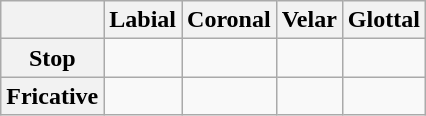<table class="wikitable" style="text-align:center;">
<tr>
<th></th>
<th>Labial</th>
<th>Coronal</th>
<th>Velar</th>
<th>Glottal</th>
</tr>
<tr>
<th>Stop</th>
<td></td>
<td>   </td>
<td></td>
<td></td>
</tr>
<tr>
<th>Fricative</th>
<td></td>
<td></td>
<td></td>
<td></td>
</tr>
</table>
